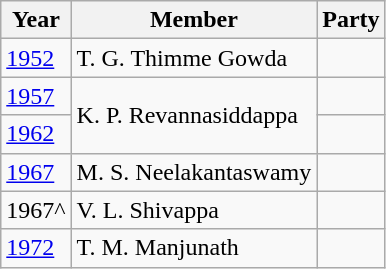<table class="wikitable">
<tr>
<th>Year</th>
<th>Member</th>
<th colspan="2">Party</th>
</tr>
<tr>
<td><a href='#'>1952</a></td>
<td>T. G. Thimme Gowda</td>
<td></td>
</tr>
<tr>
<td><a href='#'>1957</a></td>
<td rowspan=2>K. P. Revannasiddappa</td>
<td></td>
</tr>
<tr>
<td><a href='#'>1962</a></td>
</tr>
<tr>
<td><a href='#'>1967</a></td>
<td>M. S. Neelakantaswamy</td>
<td></td>
</tr>
<tr>
<td>1967^</td>
<td>V. L. Shivappa</td>
<td></td>
</tr>
<tr>
<td><a href='#'>1972</a></td>
<td>T. M. Manjunath</td>
<td></td>
</tr>
</table>
